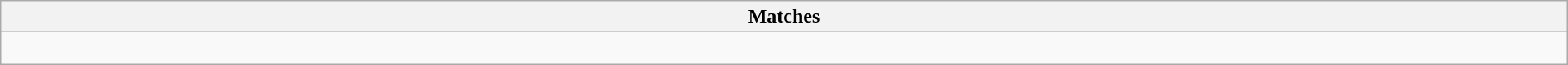<table class="wikitable collapsible collapsed" style="width:100%;">
<tr>
<th>Matches</th>
</tr>
<tr>
<td><br></td>
</tr>
</table>
